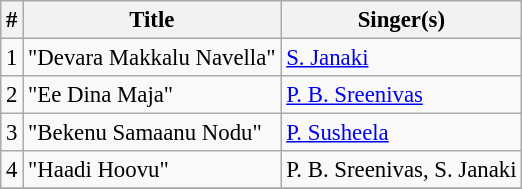<table class="wikitable" style="font-size:95%;">
<tr>
<th>#</th>
<th>Title</th>
<th>Singer(s)</th>
</tr>
<tr>
<td>1</td>
<td>"Devara Makkalu Navella"</td>
<td><a href='#'>S. Janaki</a></td>
</tr>
<tr>
<td>2</td>
<td>"Ee Dina Maja"</td>
<td><a href='#'>P. B. Sreenivas</a></td>
</tr>
<tr>
<td>3</td>
<td>"Bekenu Samaanu Nodu"</td>
<td><a href='#'>P. Susheela</a></td>
</tr>
<tr>
<td>4</td>
<td>"Haadi Hoovu"</td>
<td>P. B. Sreenivas, S. Janaki</td>
</tr>
<tr>
</tr>
</table>
